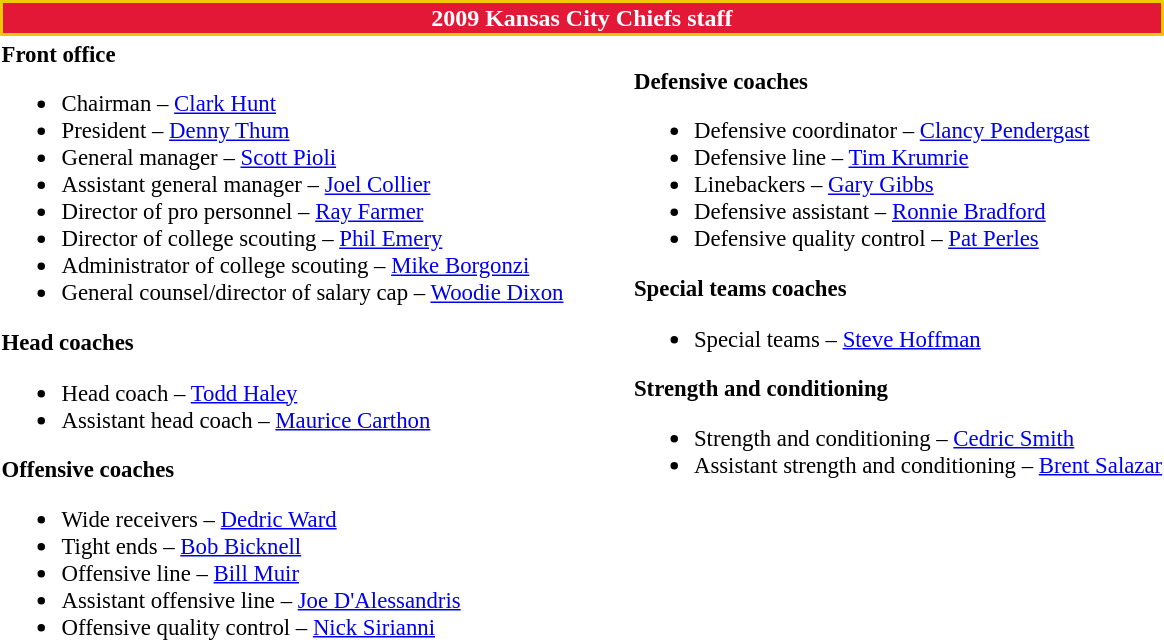<table class="toccolours" style="text-align: left;">
<tr>
<th colspan="7" style="background:#E31837; color:white; text-align: center; border:2px solid #f2c800;"><strong>2009 Kansas City Chiefs staff</strong></th>
</tr>
<tr>
<td style="font-size: 95%;" valign="top"><strong>Front office</strong><br><ul><li>Chairman – <a href='#'>Clark Hunt</a></li><li>President – <a href='#'>Denny Thum</a></li><li>General manager – <a href='#'>Scott Pioli</a></li><li>Assistant general manager – <a href='#'>Joel Collier</a></li><li>Director of pro personnel – <a href='#'>Ray Farmer</a></li><li>Director of college scouting – <a href='#'>Phil Emery</a></li><li>Administrator of college scouting – <a href='#'>Mike Borgonzi</a></li><li>General counsel/director of salary cap – <a href='#'>Woodie Dixon</a></li></ul><strong>Head coaches</strong><ul><li>Head coach – <a href='#'>Todd Haley</a></li><li>Assistant head coach – <a href='#'>Maurice Carthon</a></li></ul><strong>Offensive coaches</strong><ul><li>Wide receivers – <a href='#'>Dedric Ward</a></li><li>Tight ends – <a href='#'>Bob Bicknell</a></li><li>Offensive line – <a href='#'>Bill Muir</a></li><li>Assistant offensive line – <a href='#'>Joe D'Alessandris</a></li><li>Offensive quality control – <a href='#'>Nick Sirianni</a></li></ul></td>
<td width="35"> </td>
<td valign="top"></td>
<td style="font-size: 95%;" valign="top"><br><strong>Defensive coaches</strong><ul><li>Defensive coordinator – <a href='#'>Clancy Pendergast</a></li><li>Defensive line – <a href='#'>Tim Krumrie</a></li><li>Linebackers – <a href='#'>Gary Gibbs</a></li><li>Defensive assistant – <a href='#'>Ronnie Bradford</a></li><li>Defensive quality control – <a href='#'>Pat Perles</a></li></ul><strong>Special teams coaches</strong><ul><li>Special teams – <a href='#'>Steve Hoffman</a></li></ul><strong>Strength and conditioning</strong><ul><li>Strength and conditioning – <a href='#'>Cedric Smith</a></li><li>Assistant strength and conditioning – <a href='#'>Brent Salazar</a></li></ul></td>
</tr>
</table>
